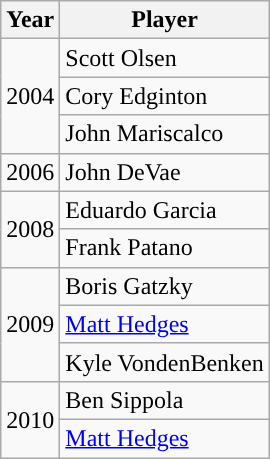<table class= wikitable>
<tr>
<th width=px>Year</th>
<th width=px>Player</th>
</tr>
<tr>
<td rowspan=3>2004</td>
<td>Scott Olsen</td>
</tr>
<tr>
<td>Cory Edginton</td>
</tr>
<tr>
<td>John Mariscalco</td>
</tr>
<tr>
<td>2006</td>
<td>John DeVae</td>
</tr>
<tr>
<td rowspan=2>2008</td>
<td>Eduardo Garcia</td>
</tr>
<tr>
<td>Frank Patano</td>
</tr>
<tr>
<td rowspan=3>2009</td>
<td>Boris Gatzky</td>
</tr>
<tr>
<td><a href='#'>Matt Hedges</a></td>
</tr>
<tr>
<td>Kyle VondenBenken</td>
</tr>
<tr>
<td rowspan=2>2010</td>
<td>Ben Sippola</td>
</tr>
<tr>
<td><a href='#'>Matt Hedges</a></td>
</tr>
</table>
